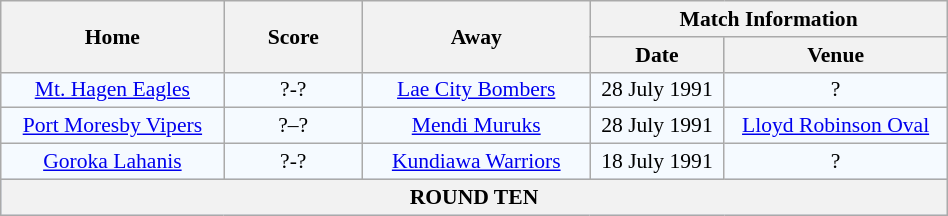<table class="wikitable" width="50%" style="border-collapse:collapse; font-size:90%; text-align:center;">
<tr>
<th rowspan="2" width="10%">Home</th>
<th rowspan="2" width="6%">Score</th>
<th rowspan="2" width="10%">Away</th>
<th colspan="2">Match Information</th>
</tr>
<tr bgcolor="#CCCCCC">
<th width="6%">Date</th>
<th width="10%">Venue</th>
</tr>
<tr bgcolor="#F5FAFF">
<td><a href='#'>Mt. Hagen Eagles</a></td>
<td>?-?</td>
<td> <a href='#'>Lae City Bombers</a></td>
<td>28 July 1991</td>
<td>?</td>
</tr>
<tr bgcolor="#F5FAFF">
<td> <a href='#'>Port Moresby Vipers</a></td>
<td>?–?</td>
<td><a href='#'>Mendi Muruks</a></td>
<td>28 July 1991</td>
<td><a href='#'>Lloyd Robinson Oval</a></td>
</tr>
<tr bgcolor="#F5FAFF">
<td><a href='#'>Goroka Lahanis</a></td>
<td>?-?</td>
<td><a href='#'>Kundiawa Warriors</a></td>
<td>18 July 1991</td>
<td>?</td>
</tr>
<tr bgcolor="#C1D8FF">
<th colspan="5"><strong>ROUND TEN</strong></th>
</tr>
</table>
